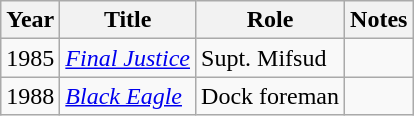<table class="wikitable">
<tr>
<th>Year</th>
<th>Title</th>
<th>Role</th>
<th>Notes</th>
</tr>
<tr>
<td>1985</td>
<td><em><a href='#'>Final Justice</a></em></td>
<td>Supt. Mifsud</td>
<td></td>
</tr>
<tr>
<td>1988</td>
<td><em><a href='#'>Black Eagle</a></em></td>
<td>Dock foreman</td>
<td></td>
</tr>
</table>
